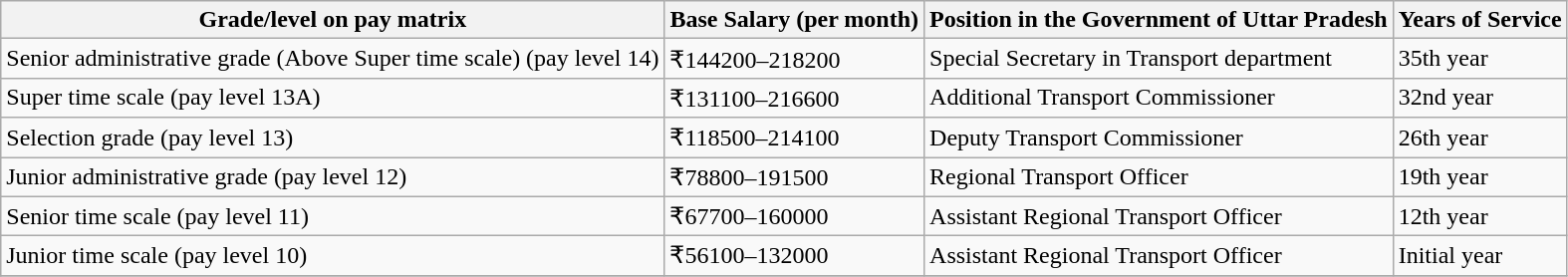<table class="wikitable sortable">
<tr>
<th>Grade/level on pay matrix</th>
<th>Base Salary (per month)</th>
<th>Position in the Government of Uttar Pradesh</th>
<th>Years of Service</th>
</tr>
<tr>
<td>Senior administrative grade (Above Super time scale) (pay level 14)</td>
<td>₹144200–218200</td>
<td>Special Secretary in Transport department</td>
<td>35th year</td>
</tr>
<tr>
<td>Super time scale (pay level 13A)</td>
<td>₹131100–216600</td>
<td>Additional Transport Commissioner</td>
<td>32nd year</td>
</tr>
<tr>
<td>Selection grade (pay level 13)</td>
<td>₹118500–214100</td>
<td>Deputy Transport Commissioner</td>
<td>26th year</td>
</tr>
<tr>
<td>Junior administrative grade (pay level 12)</td>
<td>₹78800–191500</td>
<td>Regional Transport Officer</td>
<td>19th year</td>
</tr>
<tr>
<td>Senior time scale (pay level 11)</td>
<td>₹67700–160000</td>
<td>Assistant Regional Transport Officer</td>
<td>12th year</td>
</tr>
<tr>
<td>Junior time scale (pay level 10)</td>
<td>₹56100–132000</td>
<td>Assistant Regional Transport Officer</td>
<td>Initial year</td>
</tr>
<tr>
</tr>
</table>
